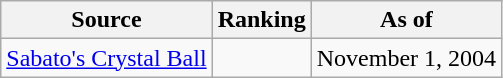<table class="wikitable" style="text-align:center">
<tr>
<th>Source</th>
<th>Ranking</th>
<th>As of</th>
</tr>
<tr>
<td align=left><a href='#'>Sabato's Crystal Ball</a></td>
<td></td>
<td>November 1, 2004</td>
</tr>
</table>
